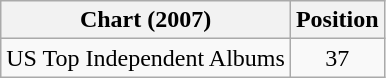<table class="wikitable sortable">
<tr>
<th scope="col">Chart (2007)</th>
<th scope="col">Position</th>
</tr>
<tr>
<td>US Top Independent Albums</td>
<td style="text-align:center;">37</td>
</tr>
</table>
